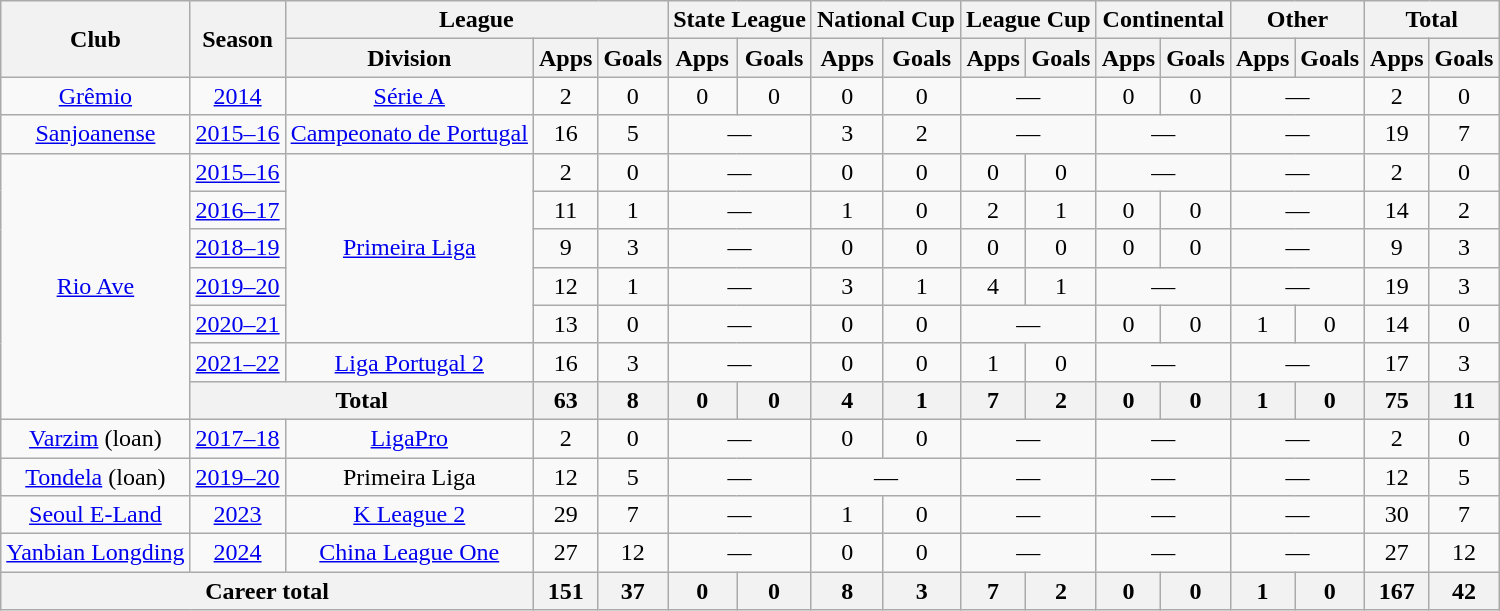<table class="wikitable" style="text-align: center">
<tr>
<th rowspan="2">Club</th>
<th rowspan="2">Season</th>
<th colspan="3">League</th>
<th colspan="2">State League</th>
<th colspan="2">National Cup</th>
<th colspan="2">League Cup</th>
<th colspan="2">Continental</th>
<th colspan="2">Other</th>
<th colspan="2">Total</th>
</tr>
<tr>
<th>Division</th>
<th>Apps</th>
<th>Goals</th>
<th>Apps</th>
<th>Goals</th>
<th>Apps</th>
<th>Goals</th>
<th>Apps</th>
<th>Goals</th>
<th>Apps</th>
<th>Goals</th>
<th>Apps</th>
<th>Goals</th>
<th>Apps</th>
<th>Goals</th>
</tr>
<tr>
<td valign="center"><a href='#'>Grêmio</a></td>
<td><a href='#'>2014</a></td>
<td><a href='#'>Série A</a></td>
<td>2</td>
<td>0</td>
<td>0</td>
<td>0</td>
<td>0</td>
<td>0</td>
<td colspan="2">—</td>
<td>0</td>
<td>0</td>
<td colspan="2">—</td>
<td>2</td>
<td>0</td>
</tr>
<tr>
<td valign="center"><a href='#'>Sanjoanense</a></td>
<td><a href='#'>2015–16</a></td>
<td><a href='#'>Campeonato de Portugal</a></td>
<td>16</td>
<td>5</td>
<td colspan="2">—</td>
<td>3</td>
<td>2</td>
<td colspan="2">—</td>
<td colspan="2">—</td>
<td colspan="2">—</td>
<td>19</td>
<td>7</td>
</tr>
<tr>
<td rowspan="7" valign="center"><a href='#'>Rio Ave</a></td>
<td><a href='#'>2015–16</a></td>
<td rowspan="5"><a href='#'>Primeira Liga</a></td>
<td>2</td>
<td>0</td>
<td colspan="2">—</td>
<td>0</td>
<td>0</td>
<td>0</td>
<td>0</td>
<td colspan="2">—</td>
<td colspan="2">—</td>
<td>2</td>
<td>0</td>
</tr>
<tr>
<td><a href='#'>2016–17</a></td>
<td>11</td>
<td>1</td>
<td colspan="2">—</td>
<td>1</td>
<td>0</td>
<td>2</td>
<td>1</td>
<td>0</td>
<td>0</td>
<td colspan="2">—</td>
<td>14</td>
<td>2</td>
</tr>
<tr>
<td><a href='#'>2018–19</a></td>
<td>9</td>
<td>3</td>
<td colspan="2">—</td>
<td>0</td>
<td>0</td>
<td>0</td>
<td>0</td>
<td>0</td>
<td>0</td>
<td colspan="2">—</td>
<td>9</td>
<td>3</td>
</tr>
<tr>
<td><a href='#'>2019–20</a></td>
<td>12</td>
<td>1</td>
<td colspan="2">—</td>
<td>3</td>
<td>1</td>
<td>4</td>
<td>1</td>
<td colspan="2">—</td>
<td colspan="2">—</td>
<td>19</td>
<td>3</td>
</tr>
<tr>
<td><a href='#'>2020–21</a></td>
<td>13</td>
<td>0</td>
<td colspan="2">—</td>
<td>0</td>
<td>0</td>
<td colspan="2">—</td>
<td>0</td>
<td>0</td>
<td>1</td>
<td>0</td>
<td>14</td>
<td>0</td>
</tr>
<tr>
<td><a href='#'>2021–22</a></td>
<td><a href='#'>Liga Portugal 2</a></td>
<td>16</td>
<td>3</td>
<td colspan="2">—</td>
<td>0</td>
<td>0</td>
<td>1</td>
<td>0</td>
<td colspan="2">—</td>
<td colspan="2">—</td>
<td>17</td>
<td>3</td>
</tr>
<tr>
<th colspan="2">Total</th>
<th>63</th>
<th>8</th>
<th>0</th>
<th>0</th>
<th>4</th>
<th>1</th>
<th>7</th>
<th>2</th>
<th>0</th>
<th>0</th>
<th>1</th>
<th>0</th>
<th>75</th>
<th>11</th>
</tr>
<tr>
<td valign="center"><a href='#'>Varzim</a> (loan)</td>
<td><a href='#'>2017–18</a></td>
<td><a href='#'>LigaPro</a></td>
<td>2</td>
<td>0</td>
<td colspan="2">—</td>
<td>0</td>
<td>0</td>
<td colspan="2">—</td>
<td colspan="2">—</td>
<td colspan="2">—</td>
<td>2</td>
<td>0</td>
</tr>
<tr>
<td valign="center"><a href='#'>Tondela</a> (loan)</td>
<td><a href='#'>2019–20</a></td>
<td>Primeira Liga</td>
<td>12</td>
<td>5</td>
<td colspan="2">—</td>
<td colspan="2">—</td>
<td colspan="2">—</td>
<td colspan="2">—</td>
<td colspan="2">—</td>
<td>12</td>
<td>5</td>
</tr>
<tr>
<td valign="center"><a href='#'>Seoul E-Land</a></td>
<td><a href='#'>2023</a></td>
<td><a href='#'>K League 2</a></td>
<td>29</td>
<td>7</td>
<td colspan="2">—</td>
<td>1</td>
<td>0</td>
<td colspan="2">—</td>
<td colspan="2">—</td>
<td colspan="2">—</td>
<td>30</td>
<td>7</td>
</tr>
<tr>
<td valign="center"><a href='#'>Yanbian Longding</a></td>
<td><a href='#'>2024</a></td>
<td><a href='#'>China League One</a></td>
<td>27</td>
<td>12</td>
<td colspan="2">—</td>
<td>0</td>
<td>0</td>
<td colspan="2">—</td>
<td colspan="2">—</td>
<td colspan="2">—</td>
<td>27</td>
<td>12</td>
</tr>
<tr>
<th colspan="3">Career total</th>
<th>151</th>
<th>37</th>
<th>0</th>
<th>0</th>
<th>8</th>
<th>3</th>
<th>7</th>
<th>2</th>
<th>0</th>
<th>0</th>
<th>1</th>
<th>0</th>
<th>167</th>
<th>42</th>
</tr>
</table>
